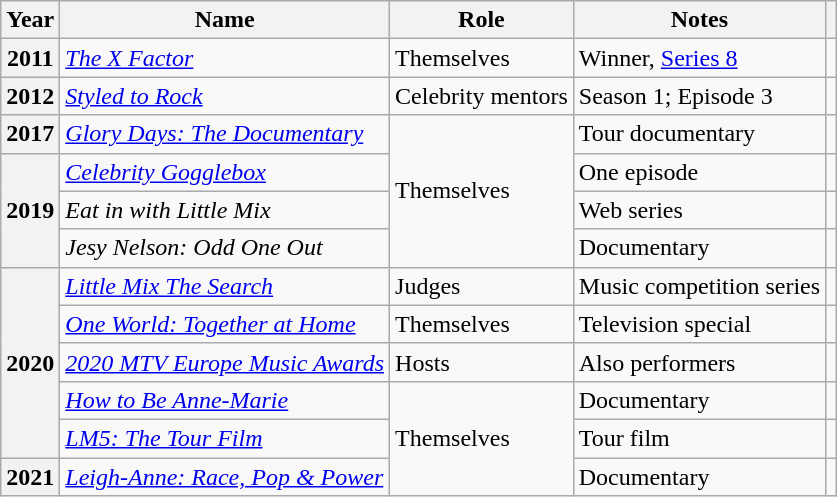<table class="wikitable plainrowheaders">
<tr>
<th scope="col">Year</th>
<th scope="col">Name</th>
<th scope="col">Role</th>
<th scope="col">Notes</th>
<th scope="col"></th>
</tr>
<tr>
<th scope="row">2011</th>
<td><em><a href='#'>The X Factor</a></em></td>
<td>Themselves</td>
<td>Winner, <a href='#'>Series 8</a></td>
<td></td>
</tr>
<tr>
<th scope="row">2012</th>
<td><em><a href='#'>Styled to Rock</a></em></td>
<td>Celebrity mentors</td>
<td>Season 1; Episode 3</td>
<td></td>
</tr>
<tr>
<th scope="row">2017</th>
<td><em><a href='#'>Glory Days: The Documentary</a></em></td>
<td rowspan="4">Themselves</td>
<td>Tour documentary</td>
<td></td>
</tr>
<tr>
<th scope="row" rowspan="3">2019</th>
<td><em><a href='#'>Celebrity Gogglebox</a></em></td>
<td>One episode</td>
<td></td>
</tr>
<tr>
<td><em>Eat in with Little Mix</em></td>
<td>Web series</td>
<td></td>
</tr>
<tr>
<td><em>Jesy Nelson: Odd One Out</em></td>
<td>Documentary</td>
<td></td>
</tr>
<tr>
<th rowspan="5" scope="row">2020</th>
<td><em><a href='#'>Little Mix The Search</a></em></td>
<td>Judges</td>
<td>Music competition series</td>
<td></td>
</tr>
<tr>
<td><em><a href='#'>One World: Together at Home</a></em></td>
<td>Themselves</td>
<td>Television special</td>
<td></td>
</tr>
<tr>
<td><em><a href='#'>2020 MTV Europe Music Awards</a></em></td>
<td>Hosts</td>
<td>Also performers</td>
<td></td>
</tr>
<tr>
<td><em><a href='#'>How to Be Anne-Marie</a></em></td>
<td rowspan="3">Themselves</td>
<td>Documentary</td>
<td></td>
</tr>
<tr>
<td><em><a href='#'>LM5: The Tour Film</a></em></td>
<td>Tour film</td>
<td></td>
</tr>
<tr>
<th scope="row">2021</th>
<td><em><a href='#'>Leigh-Anne: Race, Pop & Power</a></em></td>
<td>Documentary</td>
<td></td>
</tr>
</table>
